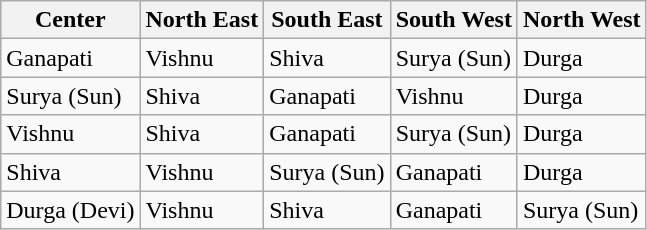<table class="wikitable">
<tr>
<th>Center</th>
<th>North East</th>
<th>South East</th>
<th>South West</th>
<th>North West</th>
</tr>
<tr>
<td>Ganapati</td>
<td>Vishnu</td>
<td>Shiva</td>
<td>Surya (Sun)</td>
<td>Durga</td>
</tr>
<tr>
<td>Surya (Sun)</td>
<td>Shiva</td>
<td>Ganapati</td>
<td>Vishnu</td>
<td>Durga</td>
</tr>
<tr>
<td>Vishnu</td>
<td>Shiva</td>
<td>Ganapati</td>
<td>Surya (Sun)</td>
<td>Durga</td>
</tr>
<tr>
<td>Shiva</td>
<td>Vishnu</td>
<td>Surya (Sun)</td>
<td>Ganapati</td>
<td>Durga</td>
</tr>
<tr>
<td>Durga (Devi)</td>
<td>Vishnu</td>
<td>Shiva</td>
<td>Ganapati</td>
<td>Surya (Sun)</td>
</tr>
</table>
